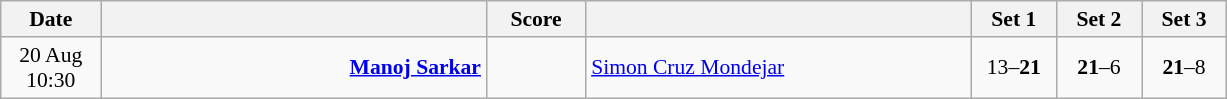<table class="wikitable" style="text-align:center; font-size:90%">
<tr>
<th width="60">Date</th>
<th align="right" width="250"></th>
<th width="60">Score</th>
<th align="left" width="250"></th>
<th width="50">Set 1</th>
<th width="50">Set 2</th>
<th width="50">Set 3</th>
</tr>
<tr>
<td>20 Aug<br>10:30</td>
<td align="right"><strong><a href='#'>Manoj Sarkar</a> </strong></td>
<td align="center"></td>
<td align="left"> <a href='#'>Simon Cruz Mondejar</a></td>
<td>13–<strong>21</strong></td>
<td><strong>21</strong>–6</td>
<td><strong>21</strong>–8</td>
</tr>
</table>
